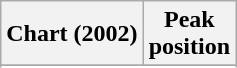<table class="wikitable sortable">
<tr>
<th align="left">Chart (2002)</th>
<th align="center">Peak<br>position</th>
</tr>
<tr>
</tr>
<tr>
</tr>
</table>
